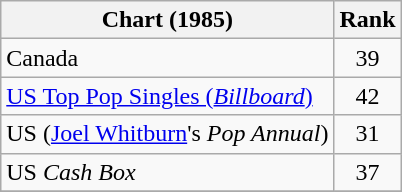<table class="wikitable sortable">
<tr>
<th>Chart (1985)</th>
<th style="text-align:center;">Rank</th>
</tr>
<tr>
<td>Canada </td>
<td style="text-align:center;">39</td>
</tr>
<tr>
<td><a href='#'>US Top Pop Singles (<em>Billboard</em>)</a></td>
<td style="text-align:center;">42</td>
</tr>
<tr>
<td>US (<a href='#'>Joel Whitburn</a>'s <em>Pop Annual</em>)</td>
<td style="text-align:center;">31</td>
</tr>
<tr>
<td>US <em>Cash Box</em> </td>
<td style="text-align:center;">37</td>
</tr>
<tr>
</tr>
</table>
